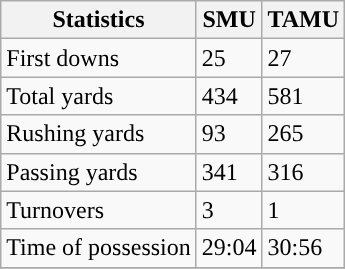<table class="wikitable">
<tr>
<th>Statistics</th>
<th>SMU</th>
<th>TAMU</th>
</tr>
<tr>
<td>First downs</td>
<td>25</td>
<td>27</td>
</tr>
<tr>
<td>Total yards</td>
<td>434</td>
<td>581</td>
</tr>
<tr>
<td>Rushing yards</td>
<td>93</td>
<td>265</td>
</tr>
<tr>
<td>Passing yards</td>
<td>341</td>
<td>316</td>
</tr>
<tr>
<td>Turnovers</td>
<td>3</td>
<td>1</td>
</tr>
<tr>
<td>Time of possession</td>
<td>29:04</td>
<td>30:56</td>
</tr>
<tr>
</tr>
</table>
